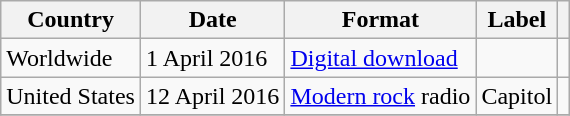<table class="wikitable">
<tr>
<th>Country</th>
<th>Date</th>
<th>Format</th>
<th>Label</th>
<th></th>
</tr>
<tr>
<td>Worldwide</td>
<td>1 April 2016</td>
<td><a href='#'>Digital download</a></td>
<td></td>
<td></td>
</tr>
<tr>
<td>United States</td>
<td>12 April 2016</td>
<td><a href='#'>Modern rock</a> radio</td>
<td>Capitol</td>
<td></td>
</tr>
<tr>
</tr>
</table>
